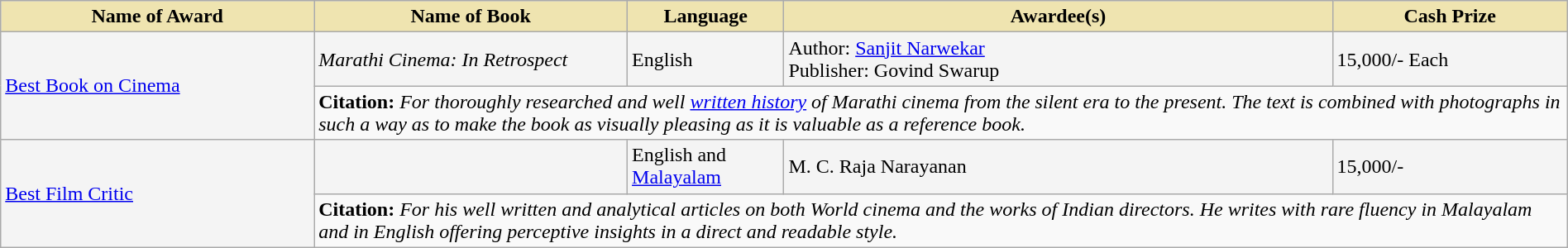<table class="wikitable" style="width:100%;">
<tr style="background-color:#F4F4F4">
<th style="background-color:#EFE4B0;width:20%;">Name of Award</th>
<th style="background-color:#EFE4B0;width:20%;">Name of Book</th>
<th style="background-color:#EFE4B0;width:10%;">Language</th>
<th style="background-color:#EFE4B0;width:35%;">Awardee(s)</th>
<th style="background-color:#EFE4B0;width:15%;">Cash Prize</th>
</tr>
<tr style="background-color:#F4F4F4">
<td rowspan="2"><a href='#'>Best Book on Cinema</a></td>
<td><em>Marathi Cinema: In Retrospect</em></td>
<td>English</td>
<td>Author: <a href='#'>Sanjit Narwekar</a><br>Publisher: Govind Swarup</td>
<td>15,000/- Each</td>
</tr>
<tr style="background-color:#F9F9F9">
<td colspan="4"><strong>Citation:</strong> <em>For thoroughly researched and well <a href='#'>written history</a> of Marathi cinema from the silent era to the present. The text is combined with photographs in such a way as to make the book as visually pleasing as it is valuable as a reference book.</em></td>
</tr>
<tr style="background-color:#F4F4F4">
<td rowspan="2"><a href='#'>Best Film Critic</a></td>
<td></td>
<td>English and <a href='#'>Malayalam</a></td>
<td>M. C. Raja Narayanan</td>
<td>15,000/-</td>
</tr>
<tr style="background-color:#F9F9F9">
<td colspan="4"><strong>Citation:</strong> <em>For his well written and analytical articles on both World cinema and the works of Indian directors. He writes with rare fluency in Malayalam and in English offering perceptive insights in a direct and readable style.</em></td>
</tr>
</table>
